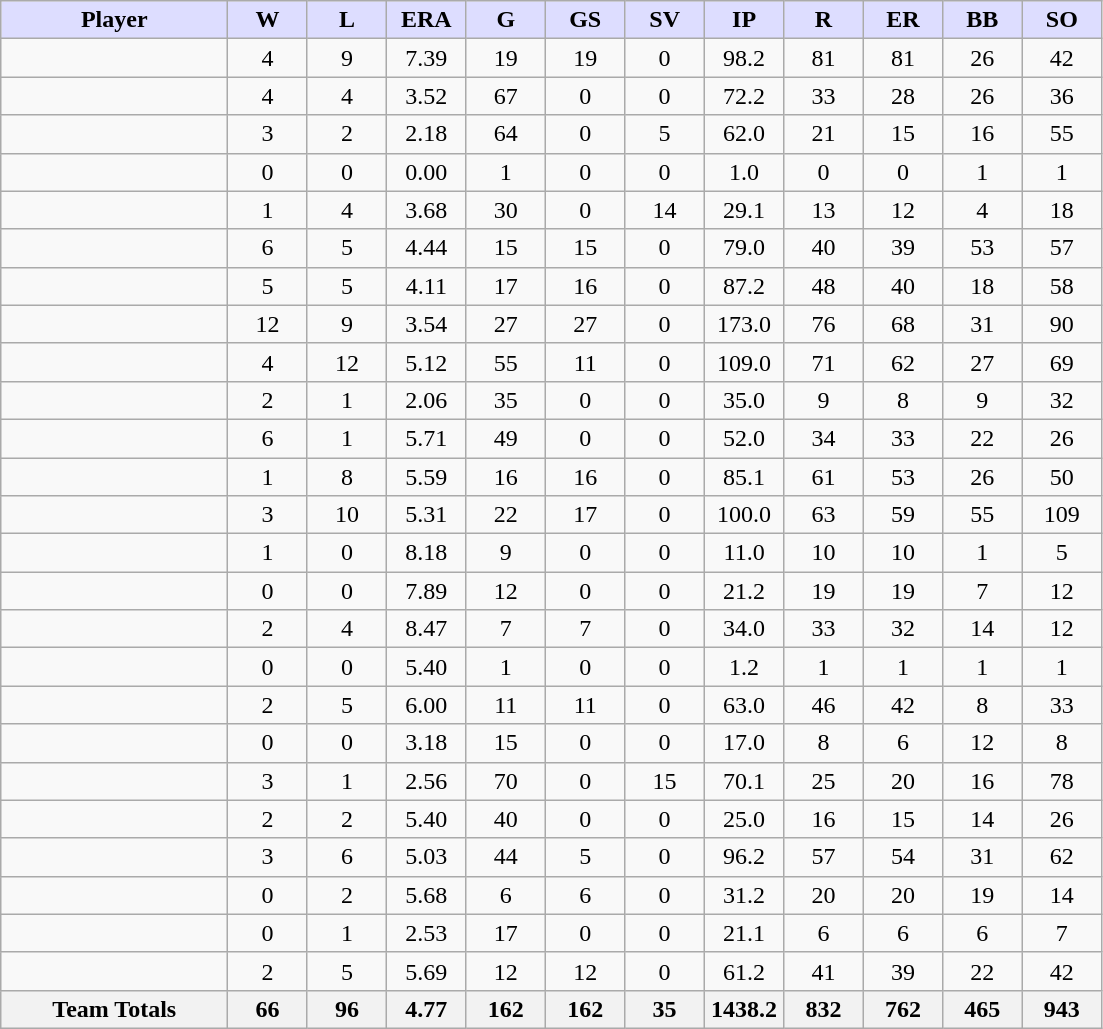<table class="wikitable" style="text-align:center;">
<tr>
<th style="background:#ddf; width:20%;">Player</th>
<th style="background:#ddf; width:7%;">W</th>
<th style="background:#ddf; width:7%;">L</th>
<th style="background:#ddf; width:7%;">ERA</th>
<th style="background:#ddf; width:7%;">G</th>
<th style="background:#ddf; width:7%;">GS</th>
<th style="background:#ddf; width:7%;">SV</th>
<th style="background:#ddf; width:7%;">IP</th>
<th style="background:#ddf; width:7%;">R</th>
<th style="background:#ddf; width:7%;">ER</th>
<th style="background:#ddf; width:7%;">BB</th>
<th style="background:#ddf; width:7%;">SO</th>
</tr>
<tr>
<td align=left></td>
<td>4</td>
<td>9</td>
<td>7.39</td>
<td>19</td>
<td>19</td>
<td>0</td>
<td>98.2</td>
<td>81</td>
<td>81</td>
<td>26</td>
<td>42</td>
</tr>
<tr>
<td align=left></td>
<td>4</td>
<td>4</td>
<td>3.52</td>
<td>67</td>
<td>0</td>
<td>0</td>
<td>72.2</td>
<td>33</td>
<td>28</td>
<td>26</td>
<td>36</td>
</tr>
<tr>
<td align=left></td>
<td>3</td>
<td>2</td>
<td>2.18</td>
<td>64</td>
<td>0</td>
<td>5</td>
<td>62.0</td>
<td>21</td>
<td>15</td>
<td>16</td>
<td>55</td>
</tr>
<tr>
<td align=left></td>
<td>0</td>
<td>0</td>
<td>0.00</td>
<td>1</td>
<td>0</td>
<td>0</td>
<td>1.0</td>
<td>0</td>
<td>0</td>
<td>1</td>
<td>1</td>
</tr>
<tr>
<td align=left></td>
<td>1</td>
<td>4</td>
<td>3.68</td>
<td>30</td>
<td>0</td>
<td>14</td>
<td>29.1</td>
<td>13</td>
<td>12</td>
<td>4</td>
<td>18</td>
</tr>
<tr>
<td align=left></td>
<td>6</td>
<td>5</td>
<td>4.44</td>
<td>15</td>
<td>15</td>
<td>0</td>
<td>79.0</td>
<td>40</td>
<td>39</td>
<td>53</td>
<td>57</td>
</tr>
<tr>
<td align=left></td>
<td>5</td>
<td>5</td>
<td>4.11</td>
<td>17</td>
<td>16</td>
<td>0</td>
<td>87.2</td>
<td>48</td>
<td>40</td>
<td>18</td>
<td>58</td>
</tr>
<tr>
<td align=left></td>
<td>12</td>
<td>9</td>
<td>3.54</td>
<td>27</td>
<td>27</td>
<td>0</td>
<td>173.0</td>
<td>76</td>
<td>68</td>
<td>31</td>
<td>90</td>
</tr>
<tr>
<td align=left></td>
<td>4</td>
<td>12</td>
<td>5.12</td>
<td>55</td>
<td>11</td>
<td>0</td>
<td>109.0</td>
<td>71</td>
<td>62</td>
<td>27</td>
<td>69</td>
</tr>
<tr>
<td align=left></td>
<td>2</td>
<td>1</td>
<td>2.06</td>
<td>35</td>
<td>0</td>
<td>0</td>
<td>35.0</td>
<td>9</td>
<td>8</td>
<td>9</td>
<td>32</td>
</tr>
<tr>
<td align=left></td>
<td>6</td>
<td>1</td>
<td>5.71</td>
<td>49</td>
<td>0</td>
<td>0</td>
<td>52.0</td>
<td>34</td>
<td>33</td>
<td>22</td>
<td>26</td>
</tr>
<tr>
<td align=left></td>
<td>1</td>
<td>8</td>
<td>5.59</td>
<td>16</td>
<td>16</td>
<td>0</td>
<td>85.1</td>
<td>61</td>
<td>53</td>
<td>26</td>
<td>50</td>
</tr>
<tr>
<td align=left></td>
<td>3</td>
<td>10</td>
<td>5.31</td>
<td>22</td>
<td>17</td>
<td>0</td>
<td>100.0</td>
<td>63</td>
<td>59</td>
<td>55</td>
<td>109</td>
</tr>
<tr>
<td align=left></td>
<td>1</td>
<td>0</td>
<td>8.18</td>
<td>9</td>
<td>0</td>
<td>0</td>
<td>11.0</td>
<td>10</td>
<td>10</td>
<td>1</td>
<td>5</td>
</tr>
<tr>
<td align=left></td>
<td>0</td>
<td>0</td>
<td>7.89</td>
<td>12</td>
<td>0</td>
<td>0</td>
<td>21.2</td>
<td>19</td>
<td>19</td>
<td>7</td>
<td>12</td>
</tr>
<tr>
<td align=left></td>
<td>2</td>
<td>4</td>
<td>8.47</td>
<td>7</td>
<td>7</td>
<td>0</td>
<td>34.0</td>
<td>33</td>
<td>32</td>
<td>14</td>
<td>12</td>
</tr>
<tr>
<td align=left></td>
<td>0</td>
<td>0</td>
<td>5.40</td>
<td>1</td>
<td>0</td>
<td>0</td>
<td>1.2</td>
<td>1</td>
<td>1</td>
<td>1</td>
<td>1</td>
</tr>
<tr>
<td align=left></td>
<td>2</td>
<td>5</td>
<td>6.00</td>
<td>11</td>
<td>11</td>
<td>0</td>
<td>63.0</td>
<td>46</td>
<td>42</td>
<td>8</td>
<td>33</td>
</tr>
<tr>
<td align=left></td>
<td>0</td>
<td>0</td>
<td>3.18</td>
<td>15</td>
<td>0</td>
<td>0</td>
<td>17.0</td>
<td>8</td>
<td>6</td>
<td>12</td>
<td>8</td>
</tr>
<tr>
<td align=left></td>
<td>3</td>
<td>1</td>
<td>2.56</td>
<td>70</td>
<td>0</td>
<td>15</td>
<td>70.1</td>
<td>25</td>
<td>20</td>
<td>16</td>
<td>78</td>
</tr>
<tr>
<td align=left></td>
<td>2</td>
<td>2</td>
<td>5.40</td>
<td>40</td>
<td>0</td>
<td>0</td>
<td>25.0</td>
<td>16</td>
<td>15</td>
<td>14</td>
<td>26</td>
</tr>
<tr>
<td align=left></td>
<td>3</td>
<td>6</td>
<td>5.03</td>
<td>44</td>
<td>5</td>
<td>0</td>
<td>96.2</td>
<td>57</td>
<td>54</td>
<td>31</td>
<td>62</td>
</tr>
<tr>
<td align=left></td>
<td>0</td>
<td>2</td>
<td>5.68</td>
<td>6</td>
<td>6</td>
<td>0</td>
<td>31.2</td>
<td>20</td>
<td>20</td>
<td>19</td>
<td>14</td>
</tr>
<tr>
<td align=left></td>
<td>0</td>
<td>1</td>
<td>2.53</td>
<td>17</td>
<td>0</td>
<td>0</td>
<td>21.1</td>
<td>6</td>
<td>6</td>
<td>6</td>
<td>7</td>
</tr>
<tr>
<td align=left></td>
<td>2</td>
<td>5</td>
<td>5.69</td>
<td>12</td>
<td>12</td>
<td>0</td>
<td>61.2</td>
<td>41</td>
<td>39</td>
<td>22</td>
<td>42</td>
</tr>
<tr class="sortbottom">
<th>Team Totals</th>
<th>66</th>
<th>96</th>
<th>4.77</th>
<th>162</th>
<th>162</th>
<th>35</th>
<th>1438.2</th>
<th>832</th>
<th>762</th>
<th>465</th>
<th>943</th>
</tr>
</table>
